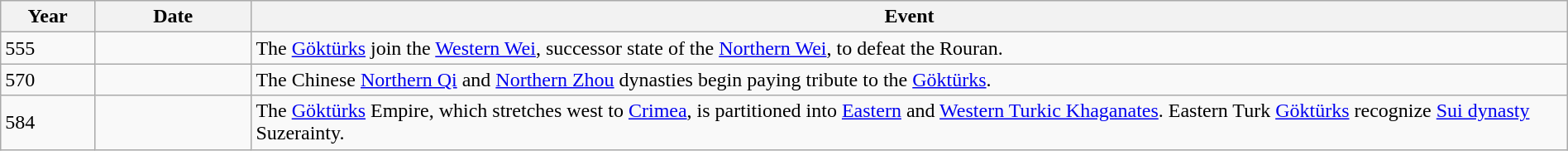<table class="wikitable" width="100%">
<tr>
<th style="width:6%">Year</th>
<th style="width:10%">Date</th>
<th>Event</th>
</tr>
<tr>
<td>555</td>
<td></td>
<td>The <a href='#'>Göktürks</a> join the <a href='#'>Western Wei</a>, successor state of the <a href='#'>Northern Wei</a>, to defeat the Rouran.</td>
</tr>
<tr>
<td>570</td>
<td></td>
<td>The Chinese <a href='#'>Northern Qi</a> and <a href='#'>Northern Zhou</a> dynasties begin paying tribute to the <a href='#'>Göktürks</a>.</td>
</tr>
<tr>
<td>584</td>
<td></td>
<td>The <a href='#'>Göktürks</a> Empire, which stretches west to <a href='#'>Crimea</a>, is partitioned into <a href='#'>Eastern</a> and <a href='#'>Western Turkic Khaganates</a>. Eastern Turk <a href='#'>Göktürks</a> recognize <a href='#'>Sui dynasty</a> Suzerainty.</td>
</tr>
</table>
